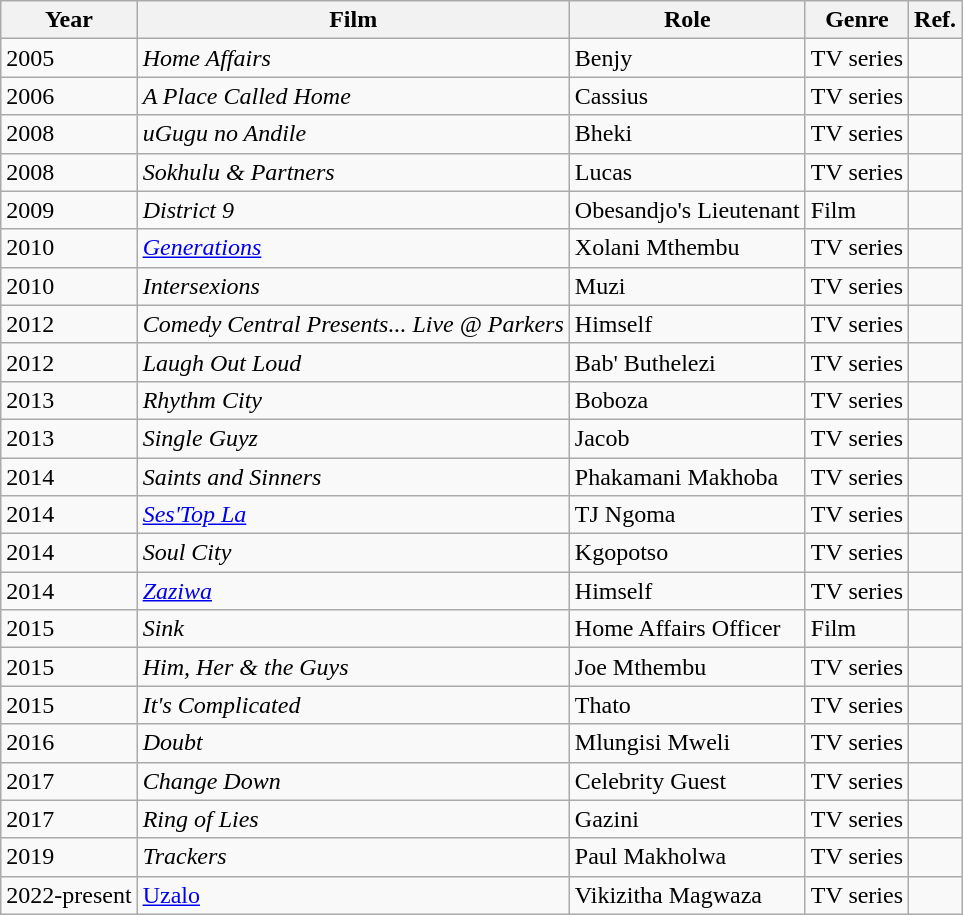<table class="wikitable">
<tr>
<th>Year</th>
<th>Film</th>
<th>Role</th>
<th>Genre</th>
<th>Ref.</th>
</tr>
<tr>
<td>2005</td>
<td><em>Home Affairs</em></td>
<td>Benjy</td>
<td>TV series</td>
<td></td>
</tr>
<tr>
<td>2006</td>
<td><em>A Place Called Home</em></td>
<td>Cassius</td>
<td>TV series</td>
<td></td>
</tr>
<tr>
<td>2008</td>
<td><em>uGugu no Andile</em></td>
<td>Bheki</td>
<td>TV series</td>
<td></td>
</tr>
<tr>
<td>2008</td>
<td><em>Sokhulu & Partners</em></td>
<td>Lucas</td>
<td>TV series</td>
<td></td>
</tr>
<tr>
<td>2009</td>
<td><em>District 9</em></td>
<td>Obesandjo's Lieutenant</td>
<td>Film</td>
<td></td>
</tr>
<tr>
<td>2010</td>
<td><em><a href='#'>Generations</a></em></td>
<td>Xolani Mthembu</td>
<td>TV series</td>
<td></td>
</tr>
<tr>
<td>2010</td>
<td><em>Intersexions</em></td>
<td>Muzi</td>
<td>TV series</td>
<td></td>
</tr>
<tr>
<td>2012</td>
<td><em>Comedy Central Presents... Live @ Parkers</em></td>
<td>Himself</td>
<td>TV series</td>
<td></td>
</tr>
<tr>
<td>2012</td>
<td><em>Laugh Out Loud</em></td>
<td>Bab' Buthelezi</td>
<td>TV series</td>
<td></td>
</tr>
<tr>
<td>2013</td>
<td><em>Rhythm City</em></td>
<td>Boboza</td>
<td>TV series</td>
<td></td>
</tr>
<tr>
<td>2013</td>
<td><em>Single Guyz</em></td>
<td>Jacob</td>
<td>TV series</td>
<td></td>
</tr>
<tr>
<td>2014</td>
<td><em>Saints and Sinners</em></td>
<td>Phakamani Makhoba</td>
<td>TV series</td>
<td></td>
</tr>
<tr>
<td>2014</td>
<td><em><a href='#'>Ses'Top La</a></em></td>
<td>TJ Ngoma</td>
<td>TV series</td>
<td></td>
</tr>
<tr>
<td>2014</td>
<td><em>Soul City</em></td>
<td>Kgopotso</td>
<td>TV series</td>
<td></td>
</tr>
<tr>
<td>2014</td>
<td><em><a href='#'>Zaziwa</a></em></td>
<td>Himself</td>
<td>TV series</td>
<td></td>
</tr>
<tr>
<td>2015</td>
<td><em>Sink</em></td>
<td>Home Affairs Officer</td>
<td>Film</td>
<td></td>
</tr>
<tr>
<td>2015</td>
<td><em>Him, Her & the Guys</em></td>
<td>Joe Mthembu</td>
<td>TV series</td>
<td></td>
</tr>
<tr>
<td>2015</td>
<td><em>It's Complicated</em></td>
<td>Thato</td>
<td>TV series</td>
<td></td>
</tr>
<tr>
<td>2016</td>
<td><em>Doubt</em></td>
<td>Mlungisi Mweli</td>
<td>TV series</td>
<td></td>
</tr>
<tr>
<td>2017</td>
<td><em>Change Down</em></td>
<td>Celebrity Guest</td>
<td>TV series</td>
<td></td>
</tr>
<tr>
<td>2017</td>
<td><em>Ring of Lies</em></td>
<td>Gazini</td>
<td>TV series</td>
<td></td>
</tr>
<tr>
<td>2019</td>
<td><em>Trackers</em></td>
<td>Paul Makholwa</td>
<td>TV series</td>
<td></td>
</tr>
<tr>
<td>2022-present</td>
<td><a href='#'>Uzalo</a></td>
<td>Vikizitha Magwaza</td>
<td>TV series</td>
<td></td>
</tr>
</table>
